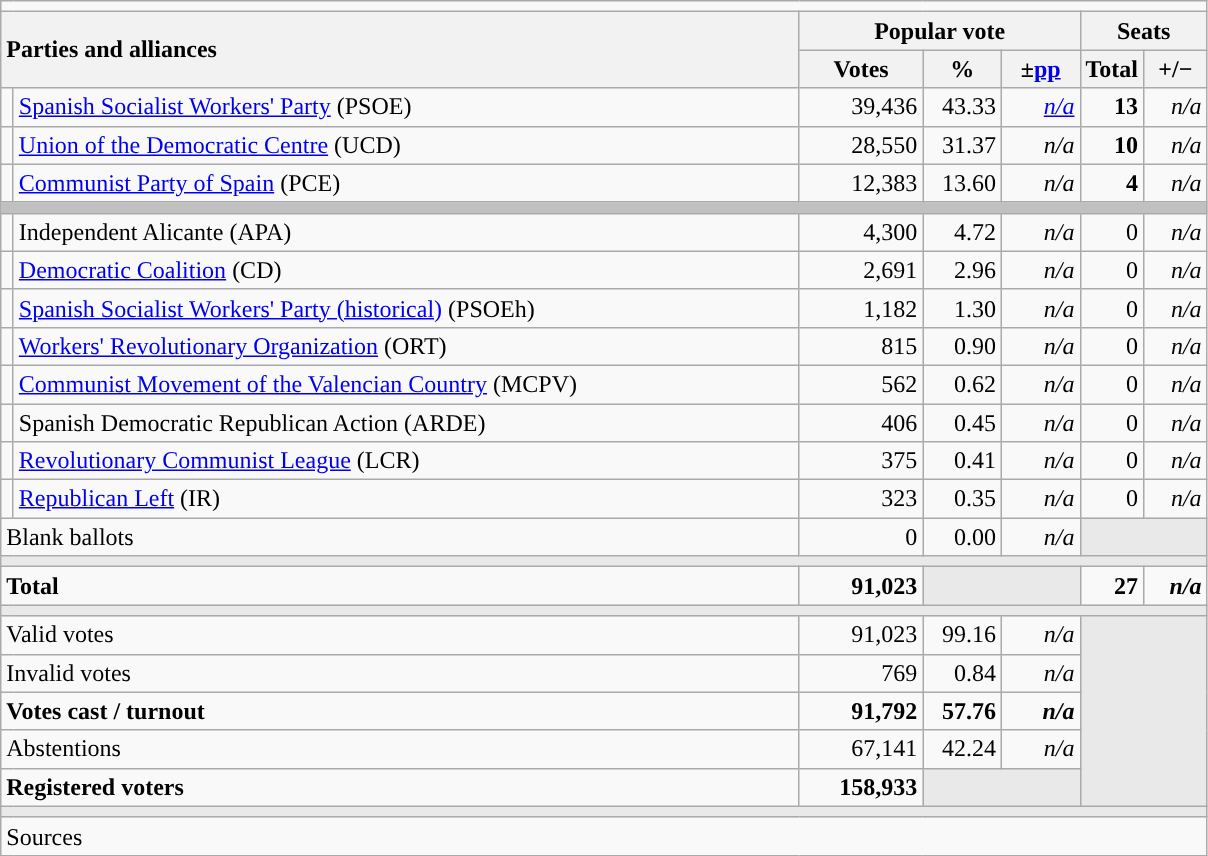<table class="wikitable" style="text-align:right;">
<tr>
<td colspan="7"></td>
</tr>
<tr>
<th style="text-align:left;" rowspan="2" colspan="2" width="525">Parties and alliances</th>
<th colspan="3">Popular vote</th>
<th colspan="2">Seats</th>
</tr>
<tr>
<th width="75">Votes</th>
<th width="45">%</th>
<th width="45">±<a href='#'>pp</a></th>
<th width="35">Total</th>
<th width="35">+/−</th>
</tr>
<tr>
<td width="1" style="color:inherit;background:"></td>
<td align="left"><a href='#'>Spanish Socialist Workers' Party</a> (PSOE)</td>
<td>39,436</td>
<td>43.33</td>
<td><em><a href='#'>n/a</a></em></td>
<td><strong>13</strong></td>
<td><em>n/a</em></td>
</tr>
<tr>
<td style="color:inherit;background:"></td>
<td align="left"><a href='#'>Union of the Democratic Centre</a> (UCD)</td>
<td>28,550</td>
<td>31.37</td>
<td><em>n/a</em></td>
<td><strong>10</strong></td>
<td><em>n/a</em></td>
</tr>
<tr>
<td style="color:inherit;background:"></td>
<td align="left"><a href='#'>Communist Party of Spain</a> (PCE)</td>
<td>12,383</td>
<td>13.60</td>
<td><em>n/a</em></td>
<td><strong>4</strong></td>
<td><em>n/a</em></td>
</tr>
<tr>
<td colspan="7" bgcolor="#C0C0C0"></td>
</tr>
<tr>
<td style="color:inherit;background:"></td>
<td align="left">Independent Alicante (APA)</td>
<td>4,300</td>
<td>4.72</td>
<td><em>n/a</em></td>
<td>0</td>
<td><em>n/a</em></td>
</tr>
<tr>
<td style="color:inherit;background:"></td>
<td align="left"><a href='#'>Democratic Coalition</a> (CD)</td>
<td>2,691</td>
<td>2.96</td>
<td><em>n/a</em></td>
<td>0</td>
<td><em>n/a</em></td>
</tr>
<tr>
<td style="color:inherit;background:"></td>
<td align="left"><a href='#'>Spanish Socialist Workers' Party (historical)</a> (PSOEh)</td>
<td>1,182</td>
<td>1.30</td>
<td><em>n/a</em></td>
<td>0</td>
<td><em>n/a</em></td>
</tr>
<tr>
<td style="color:inherit;background:"></td>
<td align="left"><a href='#'>Workers' Revolutionary Organization</a> (ORT)</td>
<td>815</td>
<td>0.90</td>
<td><em>n/a</em></td>
<td>0</td>
<td><em>n/a</em></td>
</tr>
<tr>
<td style="color:inherit;background:"></td>
<td align="left"><a href='#'>Communist Movement of the Valencian Country</a> (MCPV)</td>
<td>562</td>
<td>0.62</td>
<td><em>n/a</em></td>
<td>0</td>
<td><em>n/a</em></td>
</tr>
<tr>
<td style="color:inherit;background:"></td>
<td align="left">Spanish Democratic Republican Action (ARDE)</td>
<td>406</td>
<td>0.45</td>
<td><em>n/a</em></td>
<td>0</td>
<td><em>n/a</em></td>
</tr>
<tr>
<td style="color:inherit;background:"></td>
<td align="left"><a href='#'>Revolutionary Communist League</a> (LCR)</td>
<td>375</td>
<td>0.41</td>
<td><em>n/a</em></td>
<td>0</td>
<td><em>n/a</em></td>
</tr>
<tr>
<td style="color:inherit;background:"></td>
<td align="left"><a href='#'>Republican Left</a> (IR)</td>
<td>323</td>
<td>0.35</td>
<td><em>n/a</em></td>
<td>0</td>
<td><em>n/a</em></td>
</tr>
<tr>
<td align="left" colspan="2">Blank ballots</td>
<td>0</td>
<td>0.00</td>
<td><em>n/a</em></td>
<td bgcolor="#E9E9E9" colspan="2"></td>
</tr>
<tr>
<td colspan="7" bgcolor="#E9E9E9"></td>
</tr>
<tr style="font-weight:bold;">
<td align="left" colspan="2">Total</td>
<td>91,023</td>
<td bgcolor="#E9E9E9" colspan="2"></td>
<td>27</td>
<td><em>n/a</em></td>
</tr>
<tr>
<td colspan="7" bgcolor="#E9E9E9"></td>
</tr>
<tr>
<td align="left" colspan="2">Valid votes</td>
<td>91,023</td>
<td>99.16</td>
<td><em>n/a</em></td>
<td bgcolor="#E9E9E9" colspan="2" rowspan="5"></td>
</tr>
<tr>
<td align="left" colspan="2">Invalid votes</td>
<td>769</td>
<td>0.84</td>
<td><em>n/a</em></td>
</tr>
<tr style="font-weight:bold;">
<td align="left" colspan="2">Votes cast / turnout</td>
<td>91,792</td>
<td>57.76</td>
<td><em>n/a</em></td>
</tr>
<tr>
<td align="left" colspan="2">Abstentions</td>
<td>67,141</td>
<td>42.24</td>
<td><em>n/a</em></td>
</tr>
<tr style="font-weight:bold;">
<td align="left" colspan="2">Registered voters</td>
<td>158,933</td>
<td bgcolor="#E9E9E9" colspan="2"></td>
</tr>
<tr>
<td colspan="7" bgcolor="#E9E9E9"></td>
</tr>
<tr>
<td align="left" colspan="7">Sources</td>
</tr>
</table>
